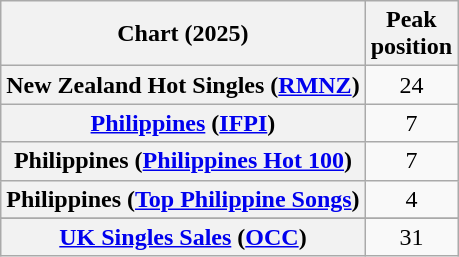<table class="wikitable plainrowheaders sortable" style="text-align:center">
<tr>
<th scope="col">Chart (2025)</th>
<th scope="col">Peak<br>position</th>
</tr>
<tr>
<th scope="row">New Zealand Hot Singles (<a href='#'>RMNZ</a>)</th>
<td>24</td>
</tr>
<tr>
<th scope="row"><a href='#'>Philippines</a> (<a href='#'>IFPI</a>)</th>
<td>7</td>
</tr>
<tr>
<th scope="row">Philippines (<a href='#'>Philippines Hot 100</a>)</th>
<td>7</td>
</tr>
<tr>
<th scope="row">Philippines (<a href='#'>Top Philippine Songs</a>)</th>
<td>4</td>
</tr>
<tr>
</tr>
<tr>
<th scope="row"><a href='#'>UK Singles Sales</a> (<a href='#'>OCC</a>)</th>
<td>31</td>
</tr>
</table>
